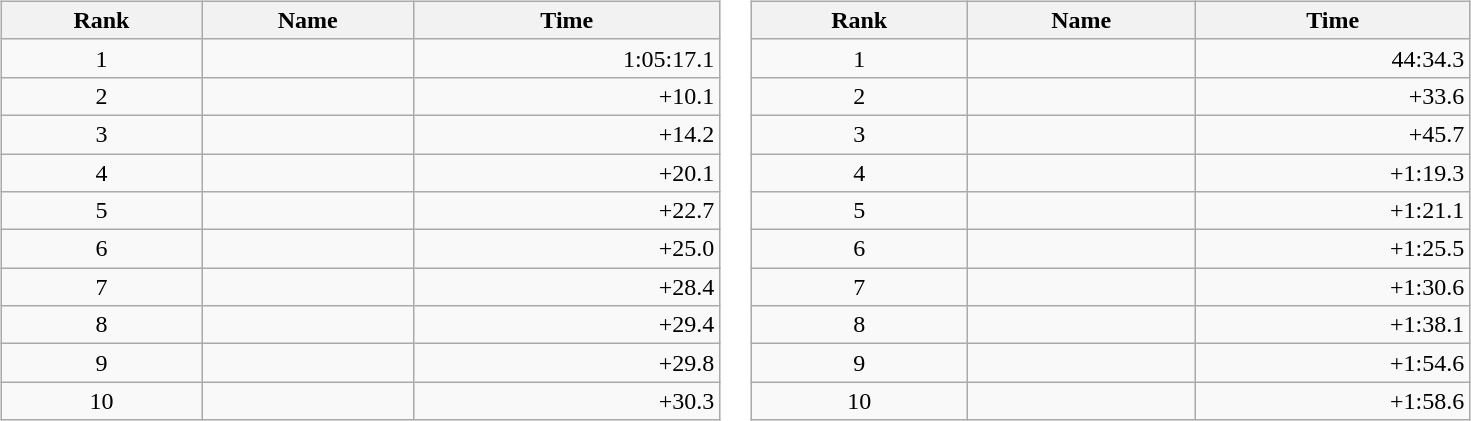<table border="0">
<tr>
<td valign="top"><br><table class="wikitable" style="width:30em;margin-bottom:0;">
<tr>
<th>Rank</th>
<th>Name</th>
<th>Time</th>
</tr>
<tr>
<td style="text-align:center;">1</td>
<td></td>
<td align="right">1:05:17.1</td>
</tr>
<tr>
<td style="text-align:center;">2</td>
<td></td>
<td align="right">+10.1</td>
</tr>
<tr>
<td style="text-align:center;">3</td>
<td></td>
<td align="right">+14.2</td>
</tr>
<tr>
<td style="text-align:center;">4</td>
<td></td>
<td align="right">+20.1</td>
</tr>
<tr>
<td style="text-align:center;">5</td>
<td></td>
<td align="right">+22.7</td>
</tr>
<tr>
<td style="text-align:center;">6</td>
<td></td>
<td align="right">+25.0</td>
</tr>
<tr>
<td style="text-align:center;">7</td>
<td></td>
<td align="right">+28.4</td>
</tr>
<tr>
<td style="text-align:center;">8</td>
<td></td>
<td align="right">+29.4</td>
</tr>
<tr>
<td style="text-align:center;">9</td>
<td></td>
<td align="right">+29.8</td>
</tr>
<tr>
<td style="text-align:center;">10</td>
<td></td>
<td align="right">+30.3</td>
</tr>
</table>
</td>
<td valign="top"><br><table class="wikitable" style="width:30em;margin-bottom:0;">
<tr>
<th>Rank</th>
<th>Name</th>
<th>Time</th>
</tr>
<tr>
<td style="text-align:center;">1</td>
<td></td>
<td align="right">44:34.3</td>
</tr>
<tr>
<td style="text-align:center;">2</td>
<td></td>
<td align="right">+33.6</td>
</tr>
<tr>
<td style="text-align:center;">3</td>
<td></td>
<td align="right">+45.7</td>
</tr>
<tr>
<td style="text-align:center;">4</td>
<td></td>
<td align="right">+1:19.3</td>
</tr>
<tr>
<td style="text-align:center;">5</td>
<td></td>
<td align="right">+1:21.1</td>
</tr>
<tr>
<td style="text-align:center;">6</td>
<td></td>
<td align="right">+1:25.5</td>
</tr>
<tr>
<td style="text-align:center;">7</td>
<td></td>
<td align="right">+1:30.6</td>
</tr>
<tr>
<td style="text-align:center;">8</td>
<td></td>
<td align="right">+1:38.1</td>
</tr>
<tr>
<td style="text-align:center;">9</td>
<td></td>
<td align="right">+1:54.6</td>
</tr>
<tr>
<td style="text-align:center;">10</td>
<td></td>
<td align="right">+1:58.6</td>
</tr>
</table>
</td>
</tr>
</table>
